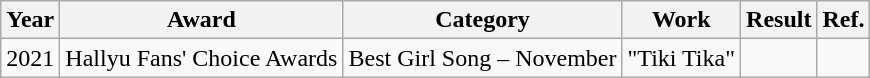<table class="wikitable">
<tr>
<th>Year</th>
<th>Award</th>
<th>Category</th>
<th>Work</th>
<th>Result</th>
<th>Ref.</th>
</tr>
<tr>
<td>2021</td>
<td>Hallyu Fans' Choice Awards</td>
<td>Best Girl Song – November</td>
<td>"Tiki Tika"</td>
<td></td>
<td></td>
</tr>
</table>
